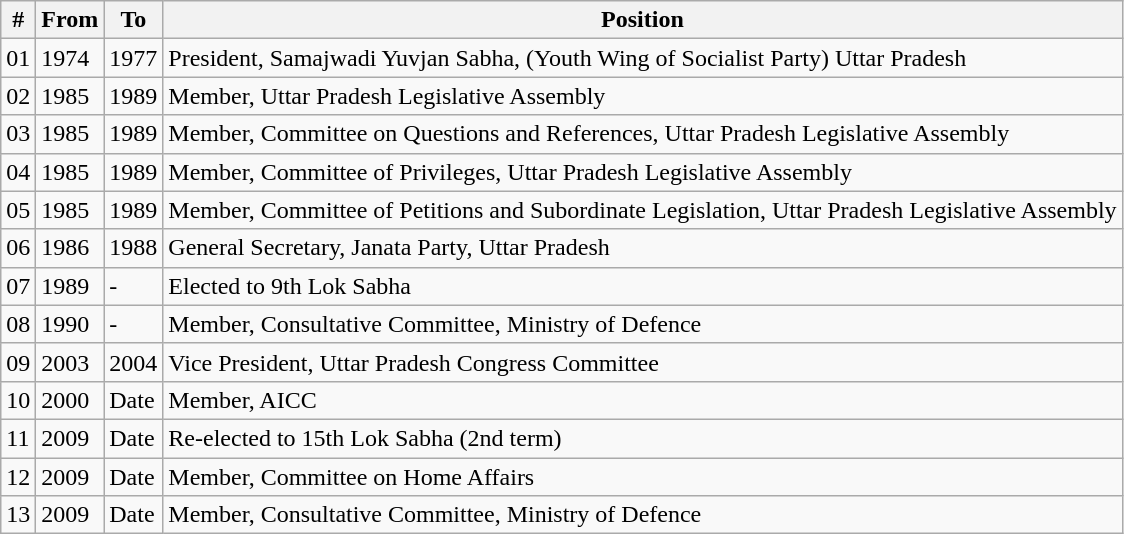<table class="wikitable sortable">
<tr>
<th>#</th>
<th>From</th>
<th>To</th>
<th>Position</th>
</tr>
<tr>
<td>01</td>
<td>1974</td>
<td>1977</td>
<td>President, Samajwadi Yuvjan Sabha, (Youth Wing of Socialist Party) Uttar Pradesh</td>
</tr>
<tr>
<td>02</td>
<td>1985</td>
<td>1989</td>
<td>Member, Uttar Pradesh Legislative Assembly</td>
</tr>
<tr>
<td>03</td>
<td>1985</td>
<td>1989</td>
<td>Member, Committee on Questions and References, Uttar Pradesh Legislative Assembly</td>
</tr>
<tr>
<td>04</td>
<td>1985</td>
<td>1989</td>
<td>Member, Committee of Privileges, Uttar Pradesh Legislative Assembly</td>
</tr>
<tr>
<td>05</td>
<td>1985</td>
<td>1989</td>
<td>Member, Committee of Petitions and Subordinate Legislation, Uttar Pradesh Legislative Assembly</td>
</tr>
<tr>
<td>06</td>
<td>1986</td>
<td>1988</td>
<td>General Secretary, Janata Party, Uttar Pradesh</td>
</tr>
<tr>
<td>07</td>
<td>1989</td>
<td>-</td>
<td>Elected to 9th Lok Sabha</td>
</tr>
<tr>
<td>08</td>
<td>1990</td>
<td>-</td>
<td>Member, Consultative Committee, Ministry of Defence</td>
</tr>
<tr>
<td>09</td>
<td>2003</td>
<td>2004</td>
<td>Vice President, Uttar Pradesh Congress Committee</td>
</tr>
<tr>
<td>10</td>
<td>2000</td>
<td>Date</td>
<td>Member, AICC</td>
</tr>
<tr>
<td>11</td>
<td>2009</td>
<td>Date</td>
<td>Re-elected to 15th Lok Sabha (2nd term)</td>
</tr>
<tr>
<td>12</td>
<td>2009</td>
<td>Date</td>
<td>Member, Committee on Home Affairs</td>
</tr>
<tr>
<td>13</td>
<td>2009</td>
<td>Date</td>
<td>Member, Consultative Committee, Ministry of Defence</td>
</tr>
</table>
